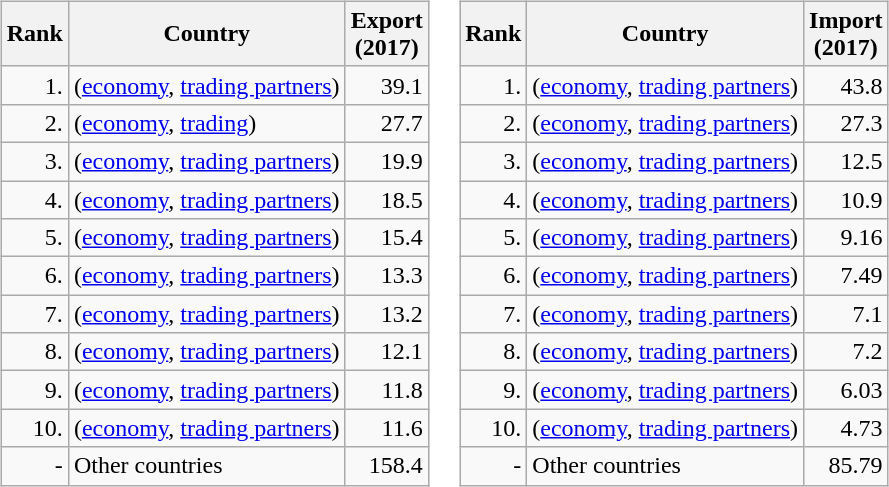<table>
<tr>
<td style="vertical-align:top;"><br><table class="wikitable sortable" style="text-align:right;">
<tr>
<th>Rank</th>
<th>Country</th>
<th>Export<br>(2017)</th>
</tr>
<tr>
<td>1.</td>
<td align="left"> (<a href='#'>economy</a>, <a href='#'>trading partners</a>)</td>
<td>39.1</td>
</tr>
<tr>
<td>2.</td>
<td align="left"> (<a href='#'>economy</a>, <a href='#'>trading</a>)</td>
<td>27.7</td>
</tr>
<tr>
<td>3.</td>
<td align="left"> (<a href='#'>economy</a>, <a href='#'>trading partners</a>)</td>
<td>19.9</td>
</tr>
<tr>
<td>4.</td>
<td align="left"> (<a href='#'>economy</a>, <a href='#'>trading partners</a>)</td>
<td>18.5</td>
</tr>
<tr>
<td>5.</td>
<td align="left"> (<a href='#'>economy</a>, <a href='#'>trading partners</a>)</td>
<td>15.4</td>
</tr>
<tr>
<td>6.</td>
<td align="left"> (<a href='#'>economy</a>, <a href='#'>trading partners</a>)</td>
<td>13.3</td>
</tr>
<tr>
<td>7.</td>
<td align="left"> (<a href='#'>economy</a>, <a href='#'>trading partners</a>)</td>
<td>13.2</td>
</tr>
<tr>
<td>8.</td>
<td align="left"> (<a href='#'>economy</a>, <a href='#'>trading partners</a>)</td>
<td>12.1</td>
</tr>
<tr>
<td>9.</td>
<td align="left"> (<a href='#'>economy</a>, <a href='#'>trading partners</a>)</td>
<td>11.8</td>
</tr>
<tr>
<td>10.</td>
<td align="left"> (<a href='#'>economy</a>, <a href='#'>trading partners</a>)</td>
<td>11.6</td>
</tr>
<tr>
<td>-</td>
<td align="left">Other countries</td>
<td>158.4</td>
</tr>
</table>
</td>
<td style="vertical-align:top;"><br><table class="wikitable sortable" style="text-align:right;">
<tr>
<th>Rank</th>
<th>Country</th>
<th>Import<br>(2017)</th>
</tr>
<tr>
<td>1.</td>
<td align="left"> (<a href='#'>economy</a>, <a href='#'>trading partners</a>)</td>
<td>43.8</td>
</tr>
<tr>
<td>2.</td>
<td align="left"> (<a href='#'>economy</a>, <a href='#'>trading partners</a>)</td>
<td>27.3</td>
</tr>
<tr>
<td>3.</td>
<td align="left"> (<a href='#'>economy</a>, <a href='#'>trading partners</a>)</td>
<td>12.5</td>
</tr>
<tr>
<td>4.</td>
<td align="left"> (<a href='#'>economy</a>, <a href='#'>trading partners</a>)</td>
<td>10.9</td>
</tr>
<tr>
<td>5.</td>
<td align="left"> (<a href='#'>economy</a>, <a href='#'>trading partners</a>)</td>
<td>9.16</td>
</tr>
<tr>
<td>6.</td>
<td align="left"> (<a href='#'>economy</a>, <a href='#'>trading partners</a>)</td>
<td>7.49</td>
</tr>
<tr>
<td>7.</td>
<td align="left"> (<a href='#'>economy</a>, <a href='#'>trading partners</a>)</td>
<td>7.1</td>
</tr>
<tr>
<td>8.</td>
<td align="left"> (<a href='#'>economy</a>, <a href='#'>trading partners</a>)</td>
<td>7.2</td>
</tr>
<tr>
<td>9.</td>
<td align="left"> (<a href='#'>economy</a>, <a href='#'>trading partners</a>)</td>
<td>6.03</td>
</tr>
<tr>
<td>10.</td>
<td align="left"> (<a href='#'>economy</a>, <a href='#'>trading partners</a>)</td>
<td>4.73</td>
</tr>
<tr>
<td>-</td>
<td align="left">Other countries</td>
<td>85.79</td>
</tr>
</table>
</td>
</tr>
</table>
